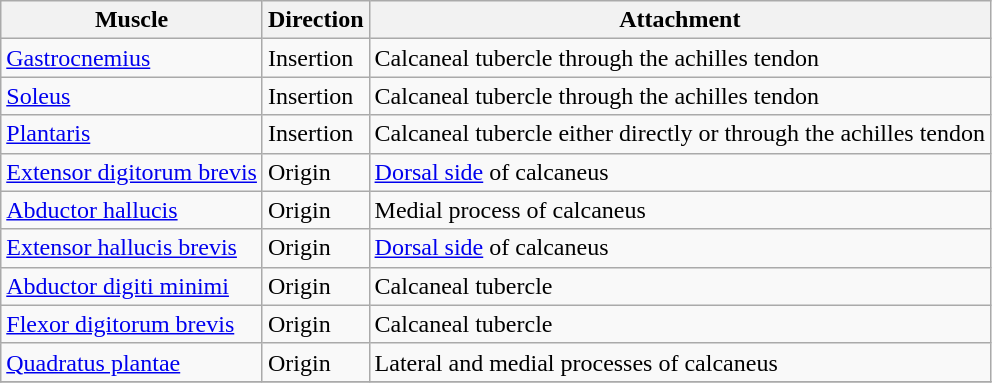<table class="wikitable">
<tr>
<th>Muscle</th>
<th>Direction</th>
<th>Attachment</th>
</tr>
<tr>
<td><a href='#'>Gastrocnemius</a></td>
<td>Insertion</td>
<td>Calcaneal tubercle through the achilles tendon</td>
</tr>
<tr>
<td><a href='#'>Soleus</a></td>
<td>Insertion</td>
<td>Calcaneal tubercle through the achilles tendon</td>
</tr>
<tr>
<td><a href='#'>Plantaris</a></td>
<td>Insertion</td>
<td>Calcaneal tubercle either directly or through the achilles tendon</td>
</tr>
<tr>
<td><a href='#'>Extensor digitorum brevis</a></td>
<td>Origin</td>
<td><a href='#'>Dorsal side</a> of calcaneus</td>
</tr>
<tr>
<td><a href='#'>Abductor hallucis</a></td>
<td>Origin</td>
<td>Medial process of calcaneus</td>
</tr>
<tr>
<td><a href='#'>Extensor hallucis brevis</a></td>
<td>Origin</td>
<td><a href='#'>Dorsal side</a> of calcaneus</td>
</tr>
<tr>
<td><a href='#'>Abductor digiti minimi</a></td>
<td>Origin</td>
<td>Calcaneal tubercle</td>
</tr>
<tr>
<td><a href='#'>Flexor digitorum brevis</a></td>
<td>Origin</td>
<td>Calcaneal tubercle</td>
</tr>
<tr>
<td><a href='#'>Quadratus plantae</a></td>
<td>Origin</td>
<td>Lateral and medial processes of calcaneus</td>
</tr>
<tr>
</tr>
</table>
